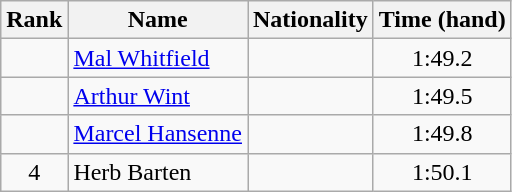<table class="wikitable sortable" style="text-align:center">
<tr>
<th>Rank</th>
<th>Name</th>
<th>Nationality</th>
<th>Time (hand)</th>
</tr>
<tr>
<td></td>
<td align="left"><a href='#'>Mal Whitfield</a></td>
<td align="left"></td>
<td>1:49.2</td>
</tr>
<tr>
<td></td>
<td align="left"><a href='#'>Arthur Wint</a></td>
<td align="left"></td>
<td>1:49.5</td>
</tr>
<tr>
<td></td>
<td align="left"><a href='#'>Marcel Hansenne</a></td>
<td align="left"></td>
<td>1:49.8</td>
</tr>
<tr>
<td>4</td>
<td align="left">Herb Barten</td>
<td align="left"></td>
<td>1:50.1</td>
</tr>
</table>
